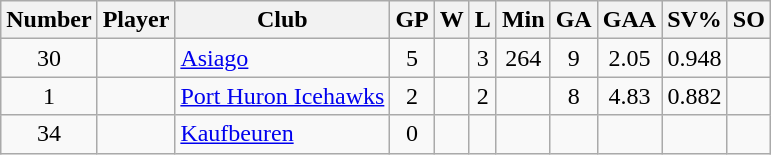<table class="wikitable sortable" style="text-align:center; padding:4px; border-spacing=0;">
<tr>
<th>Number</th>
<th>Player</th>
<th>Club</th>
<th>GP</th>
<th>W</th>
<th>L</th>
<th>Min</th>
<th>GA</th>
<th>GAA</th>
<th>SV%</th>
<th>SO</th>
</tr>
<tr>
<td>30</td>
<td align=left></td>
<td align=left><a href='#'>Asiago</a></td>
<td>5</td>
<td></td>
<td>3</td>
<td>264</td>
<td>9</td>
<td>2.05</td>
<td>0.948</td>
<td></td>
</tr>
<tr>
<td>1</td>
<td align=left></td>
<td align=left><a href='#'>Port Huron Icehawks</a></td>
<td>2</td>
<td></td>
<td>2</td>
<td></td>
<td>8</td>
<td>4.83</td>
<td>0.882</td>
<td></td>
</tr>
<tr>
<td>34</td>
<td align=left></td>
<td align=left><a href='#'>Kaufbeuren</a></td>
<td>0</td>
<td></td>
<td></td>
<td></td>
<td></td>
<td></td>
<td></td>
<td></td>
</tr>
</table>
